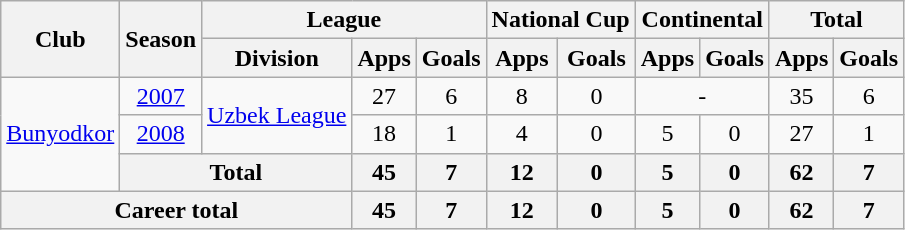<table class="wikitable" style="text-align: center;">
<tr>
<th rowspan="2">Club</th>
<th rowspan="2">Season</th>
<th colspan="3">League</th>
<th colspan="2">National Cup</th>
<th colspan="2">Continental</th>
<th colspan="2">Total</th>
</tr>
<tr>
<th>Division</th>
<th>Apps</th>
<th>Goals</th>
<th>Apps</th>
<th>Goals</th>
<th>Apps</th>
<th>Goals</th>
<th>Apps</th>
<th>Goals</th>
</tr>
<tr>
<td rowspan="3" valign="center"><a href='#'>Bunyodkor</a></td>
<td><a href='#'>2007</a></td>
<td rowspan="2" valign="center"><a href='#'>Uzbek League</a></td>
<td>27</td>
<td>6</td>
<td>8</td>
<td>0</td>
<td colspan="2">-</td>
<td>35</td>
<td>6</td>
</tr>
<tr>
<td><a href='#'>2008</a></td>
<td>18</td>
<td>1</td>
<td>4</td>
<td>0</td>
<td>5</td>
<td>0</td>
<td>27</td>
<td>1</td>
</tr>
<tr>
<th colspan="2">Total</th>
<th>45</th>
<th>7</th>
<th>12</th>
<th>0</th>
<th>5</th>
<th>0</th>
<th>62</th>
<th>7</th>
</tr>
<tr>
<th colspan="3">Career total</th>
<th>45</th>
<th>7</th>
<th>12</th>
<th>0</th>
<th>5</th>
<th>0</th>
<th>62</th>
<th>7</th>
</tr>
</table>
